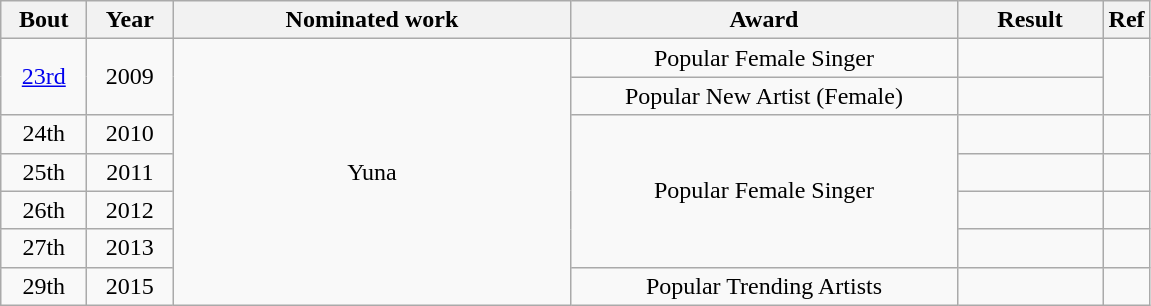<table class="wikitable">
<tr>
<th width="50">Bout</th>
<th width="50">Year</th>
<th width="258">Nominated work</th>
<th width="250">Award</th>
<th width="90">Result</th>
<th>Ref</th>
</tr>
<tr>
<td rowspan="2" align="center"><a href='#'>23rd</a></td>
<td rowspan="2" align="center">2009</td>
<td rowspan="7" align="center">Yuna</td>
<td align="center">Popular Female Singer</td>
<td></td>
<td rowspan="2" align="center"></td>
</tr>
<tr>
<td align="center">Popular New Artist (Female)</td>
<td></td>
</tr>
<tr>
<td rowspan="1" align="center">24th</td>
<td rowspan="1" align="center">2010</td>
<td rowspan="4" align="center">Popular Female Singer</td>
<td></td>
<td align="center"></td>
</tr>
<tr>
<td rowspan="1" align="center">25th</td>
<td rowspan="1" align="center">2011</td>
<td></td>
<td align="center"></td>
</tr>
<tr>
<td rowspan="1" align="center">26th</td>
<td rowspan="1" align="center">2012</td>
<td></td>
<td align="center"></td>
</tr>
<tr>
<td rowspan="1" align="center">27th</td>
<td rowspan="1" align="center">2013</td>
<td></td>
<td align="center"></td>
</tr>
<tr>
<td rowspan="1" align="center">29th</td>
<td rowspan="1" align="center">2015</td>
<td align="center">Popular Trending Artists</td>
<td></td>
<td align="center"></td>
</tr>
</table>
